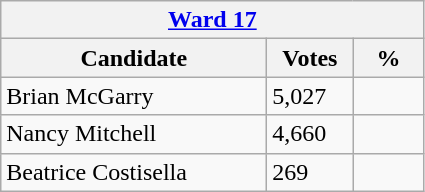<table class="wikitable">
<tr>
<th colspan="3"><a href='#'>Ward 17</a></th>
</tr>
<tr>
<th style="width: 170px">Candidate</th>
<th style="width: 50px">Votes</th>
<th style="width: 40px">%</th>
</tr>
<tr>
<td>Brian McGarry</td>
<td>5,027</td>
<td></td>
</tr>
<tr>
<td>Nancy Mitchell</td>
<td>4,660</td>
<td></td>
</tr>
<tr>
<td>Beatrice Costisella</td>
<td>269</td>
<td></td>
</tr>
</table>
